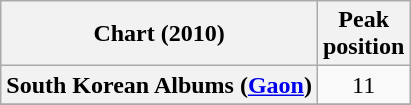<table class="wikitable plainrowheaders" style="text-align:center">
<tr>
<th scope="col">Chart (2010)</th>
<th scope="col">Peak<br>position</th>
</tr>
<tr>
<th scope="row">South Korean Albums (<a href='#'>Gaon</a>)</th>
<td>11</td>
</tr>
<tr>
</tr>
</table>
